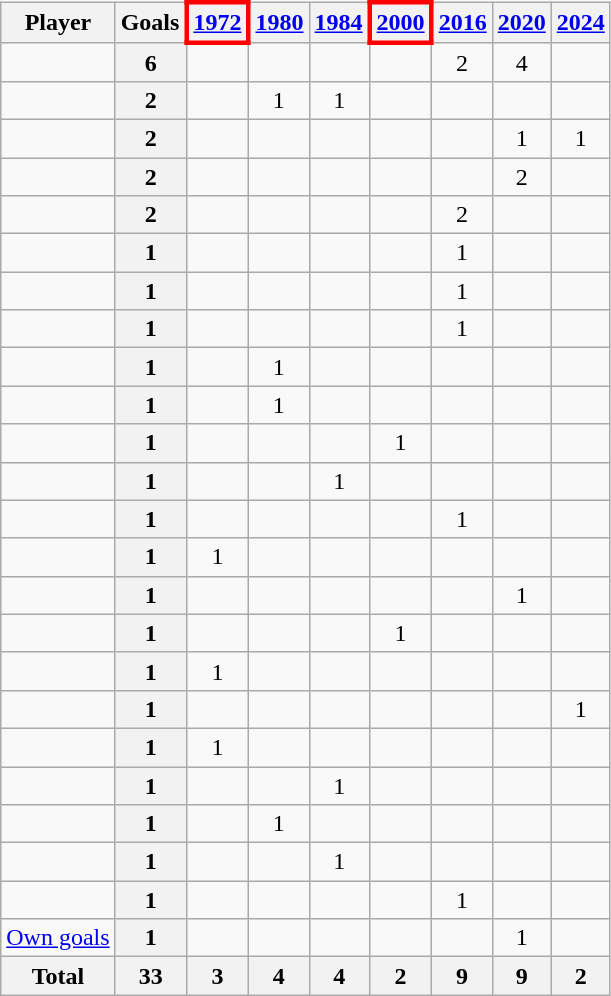<table class="wikitable sortable" style="text-align:center;">
<tr>
<th>Player</th>
<th>Goals</th>
<th style="border:3px solid red"><a href='#'>1972</a></th>
<th><a href='#'>1980</a></th>
<th><a href='#'>1984</a></th>
<th style="border:3px solid red"><a href='#'>2000</a></th>
<th><a href='#'>2016</a></th>
<th><a href='#'>2020</a></th>
<th><a href='#'>2024</a></th>
</tr>
<tr>
<td align="left"></td>
<th>6</th>
<td></td>
<td></td>
<td></td>
<td></td>
<td>2</td>
<td>4</td>
<td></td>
</tr>
<tr>
<td align="left"></td>
<th>2</th>
<td></td>
<td>1</td>
<td>1</td>
<td></td>
<td></td>
<td></td>
<td></td>
</tr>
<tr>
<td align="left"></td>
<th>2</th>
<td></td>
<td></td>
<td></td>
<td></td>
<td></td>
<td>1</td>
<td>1</td>
</tr>
<tr>
<td align="left"></td>
<th>2</th>
<td></td>
<td></td>
<td></td>
<td></td>
<td></td>
<td>2</td>
<td></td>
</tr>
<tr>
<td align="left"></td>
<th>2</th>
<td></td>
<td></td>
<td></td>
<td></td>
<td>2</td>
<td></td>
<td></td>
</tr>
<tr>
<td align="left"></td>
<th>1</th>
<td></td>
<td></td>
<td></td>
<td></td>
<td>1</td>
<td></td>
<td></td>
</tr>
<tr>
<td align="left"></td>
<th>1</th>
<td></td>
<td></td>
<td></td>
<td></td>
<td>1</td>
<td></td>
<td></td>
</tr>
<tr>
<td align="left"></td>
<th>1</th>
<td></td>
<td></td>
<td></td>
<td></td>
<td>1</td>
<td></td>
<td></td>
</tr>
<tr>
<td align="left"></td>
<th>1</th>
<td></td>
<td>1</td>
<td></td>
<td></td>
<td></td>
<td></td>
<td></td>
</tr>
<tr>
<td align="left"></td>
<th>1</th>
<td></td>
<td>1</td>
<td></td>
<td></td>
<td></td>
<td></td>
<td></td>
</tr>
<tr>
<td align="left"></td>
<th>1</th>
<td></td>
<td></td>
<td></td>
<td>1</td>
<td></td>
<td></td>
<td></td>
</tr>
<tr>
<td align="left"></td>
<th>1</th>
<td></td>
<td></td>
<td>1</td>
<td></td>
<td></td>
<td></td>
<td></td>
</tr>
<tr>
<td align="left"></td>
<th>1</th>
<td></td>
<td></td>
<td></td>
<td></td>
<td>1</td>
<td></td>
<td></td>
</tr>
<tr>
<td align="left"></td>
<th>1</th>
<td>1</td>
<td></td>
<td></td>
<td></td>
<td></td>
<td></td>
<td></td>
</tr>
<tr>
<td align="left"></td>
<th>1</th>
<td></td>
<td></td>
<td></td>
<td></td>
<td></td>
<td>1</td>
<td></td>
</tr>
<tr>
<td align="left"></td>
<th>1</th>
<td></td>
<td></td>
<td></td>
<td>1</td>
<td></td>
<td></td>
<td></td>
</tr>
<tr>
<td align="left"></td>
<th>1</th>
<td>1</td>
<td></td>
<td></td>
<td></td>
<td></td>
<td></td>
<td></td>
</tr>
<tr>
<td align="left"></td>
<th>1</th>
<td></td>
<td></td>
<td></td>
<td></td>
<td></td>
<td></td>
<td>1</td>
</tr>
<tr>
<td align="left"></td>
<th>1</th>
<td>1</td>
<td></td>
<td></td>
<td></td>
<td></td>
<td></td>
<td></td>
</tr>
<tr>
<td align="left"></td>
<th>1</th>
<td></td>
<td></td>
<td>1</td>
<td></td>
<td></td>
<td></td>
<td></td>
</tr>
<tr>
<td align="left"></td>
<th>1</th>
<td></td>
<td>1</td>
<td></td>
<td></td>
<td></td>
<td></td>
<td></td>
</tr>
<tr>
<td align="left"></td>
<th>1</th>
<td></td>
<td></td>
<td>1</td>
<td></td>
<td></td>
<td></td>
<td></td>
</tr>
<tr>
<td align="left"></td>
<th>1</th>
<td></td>
<td></td>
<td></td>
<td></td>
<td>1</td>
<td></td>
<td></td>
</tr>
<tr>
<td align="left"><a href='#'>Own goals</a></td>
<th>1</th>
<td></td>
<td></td>
<td></td>
<td></td>
<td></td>
<td>1</td>
<td></td>
</tr>
<tr class="sortbottom">
<th>Total</th>
<th>33</th>
<th>3</th>
<th>4</th>
<th>4</th>
<th>2</th>
<th>9</th>
<th>9</th>
<th>2</th>
</tr>
</table>
